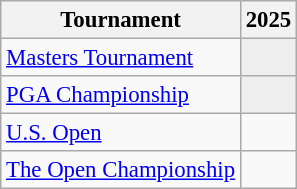<table class="wikitable" style="font-size:95%;text-align:center;">
<tr>
<th>Tournament</th>
<th>2025</th>
</tr>
<tr>
<td align=left><a href='#'>Masters Tournament</a></td>
<td style="background:#eeeeee;"></td>
</tr>
<tr>
<td align=left><a href='#'>PGA Championship</a></td>
<td style="background:#eeeeee;"></td>
</tr>
<tr>
<td align=left><a href='#'>U.S. Open</a></td>
<td></td>
</tr>
<tr>
<td align=left><a href='#'>The Open Championship</a></td>
<td></td>
</tr>
</table>
